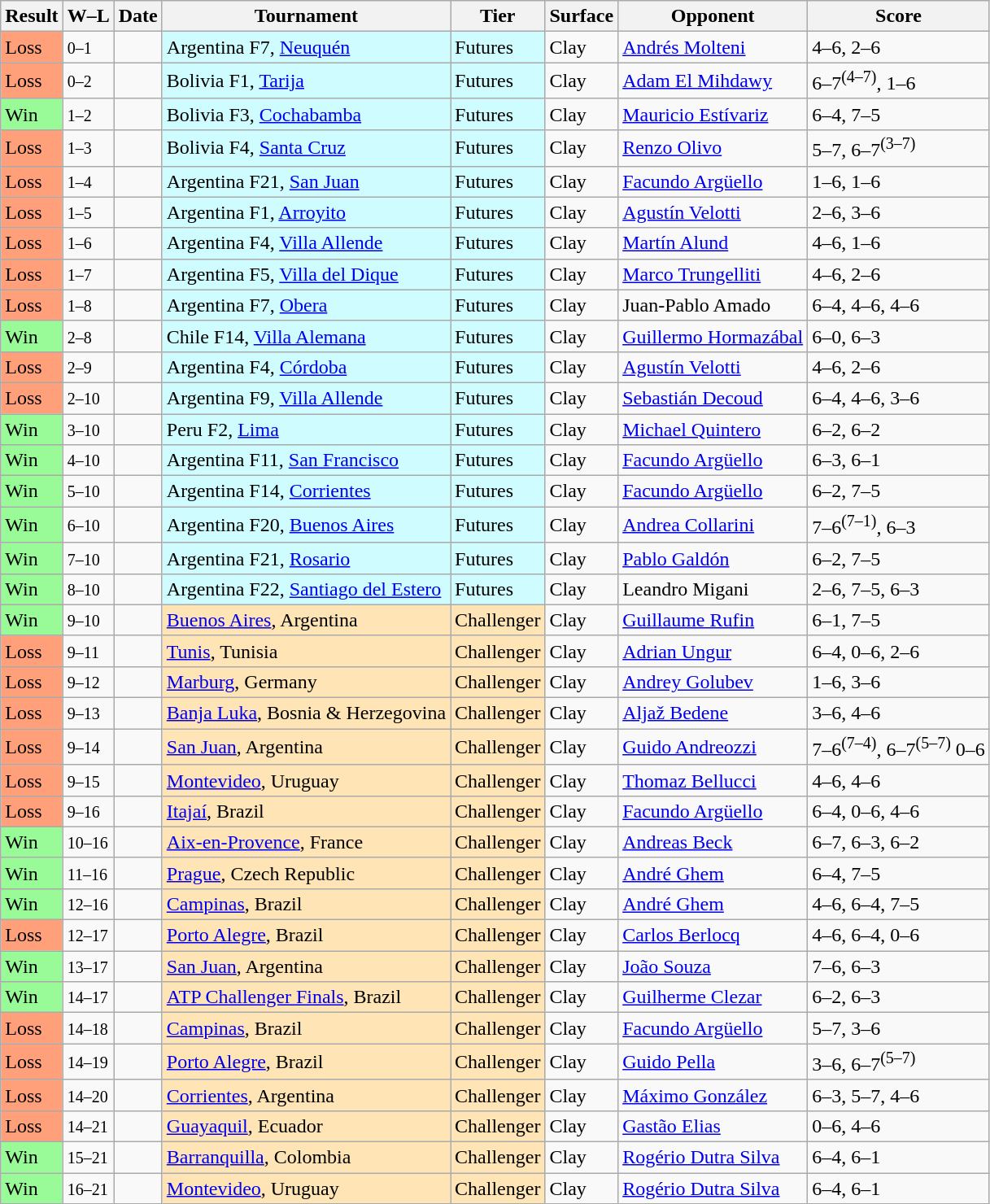<table class="sortable wikitable">
<tr>
<th>Result</th>
<th class="unsortable">W–L</th>
<th>Date</th>
<th>Tournament</th>
<th>Tier</th>
<th>Surface</th>
<th>Opponent</th>
<th class="unsortable">Score</th>
</tr>
<tr>
<td bgcolor=FFA07A>Loss</td>
<td><small>0–1</small></td>
<td></td>
<td style="background:#cffcff;">Argentina F7, <a href='#'>Neuquén</a></td>
<td style="background:#cffcff;">Futures</td>
<td>Clay</td>
<td> <a href='#'>Andrés Molteni</a></td>
<td>4–6, 2–6</td>
</tr>
<tr>
<td bgcolor=FFA07A>Loss</td>
<td><small>0–2</small></td>
<td></td>
<td style="background:#cffcff;">Bolivia F1, <a href='#'>Tarija</a></td>
<td style="background:#cffcff;">Futures</td>
<td>Clay</td>
<td> <a href='#'>Adam El Mihdawy</a></td>
<td>6–7<sup>(4–7)</sup>, 1–6</td>
</tr>
<tr>
<td bgcolor=98FB98>Win</td>
<td><small>1–2</small></td>
<td></td>
<td style="background:#cffcff;">Bolivia F3, <a href='#'>Cochabamba</a></td>
<td style="background:#cffcff;">Futures</td>
<td>Clay</td>
<td> <a href='#'>Mauricio Estívariz</a></td>
<td>6–4, 7–5</td>
</tr>
<tr>
<td bgcolor=FFA07A>Loss</td>
<td><small>1–3</small></td>
<td></td>
<td style="background:#cffcff;">Bolivia F4, <a href='#'>Santa Cruz</a></td>
<td style="background:#cffcff;">Futures</td>
<td>Clay</td>
<td> <a href='#'>Renzo Olivo</a></td>
<td>5–7, 6–7<sup>(3–7)</sup></td>
</tr>
<tr>
<td bgcolor=FFA07A>Loss</td>
<td><small>1–4</small></td>
<td></td>
<td style="background:#cffcff;">Argentina F21, <a href='#'>San Juan</a></td>
<td style="background:#cffcff;">Futures</td>
<td>Clay</td>
<td> <a href='#'>Facundo Argüello</a></td>
<td>1–6, 1–6</td>
</tr>
<tr>
<td bgcolor=FFA07A>Loss</td>
<td><small>1–5</small></td>
<td></td>
<td style="background:#cffcff;">Argentina F1, <a href='#'>Arroyito</a></td>
<td style="background:#cffcff;">Futures</td>
<td>Clay</td>
<td> <a href='#'>Agustín Velotti</a></td>
<td>2–6, 3–6</td>
</tr>
<tr>
<td bgcolor=FFA07A>Loss</td>
<td><small>1–6</small></td>
<td></td>
<td style="background:#cffcff;">Argentina F4, <a href='#'>Villa Allende</a></td>
<td style="background:#cffcff;">Futures</td>
<td>Clay</td>
<td> <a href='#'>Martín Alund</a></td>
<td>4–6, 1–6</td>
</tr>
<tr>
<td bgcolor=FFA07A>Loss</td>
<td><small>1–7</small></td>
<td></td>
<td style="background:#cffcff;">Argentina F5, <a href='#'>Villa del Dique</a></td>
<td style="background:#cffcff;">Futures</td>
<td>Clay</td>
<td> <a href='#'>Marco Trungelliti</a></td>
<td>4–6, 2–6</td>
</tr>
<tr>
<td bgcolor=FFA07A>Loss</td>
<td><small>1–8</small></td>
<td></td>
<td style="background:#cffcff;">Argentina F7, <a href='#'>Obera</a></td>
<td style="background:#cffcff;">Futures</td>
<td>Clay</td>
<td> Juan-Pablo Amado</td>
<td>6–4, 4–6, 4–6</td>
</tr>
<tr>
<td bgcolor=98FB98>Win</td>
<td><small>2–8</small></td>
<td></td>
<td style="background:#cffcff;">Chile F14, <a href='#'>Villa Alemana</a></td>
<td style="background:#cffcff;">Futures</td>
<td>Clay</td>
<td> <a href='#'>Guillermo Hormazábal</a></td>
<td>6–0, 6–3</td>
</tr>
<tr>
<td bgcolor=FFA07A>Loss</td>
<td><small>2–9</small></td>
<td></td>
<td style="background:#cffcff;">Argentina F4, <a href='#'>Córdoba</a></td>
<td style="background:#cffcff;">Futures</td>
<td>Clay</td>
<td> <a href='#'>Agustín Velotti</a></td>
<td>4–6, 2–6</td>
</tr>
<tr>
<td bgcolor=FFA07A>Loss</td>
<td><small>2–10</small></td>
<td></td>
<td style="background:#cffcff;">Argentina F9, <a href='#'>Villa Allende</a></td>
<td style="background:#cffcff;">Futures</td>
<td>Clay</td>
<td> <a href='#'>Sebastián Decoud</a></td>
<td>6–4, 4–6, 3–6</td>
</tr>
<tr>
<td bgcolor=98FB98>Win</td>
<td><small>3–10</small></td>
<td></td>
<td style="background:#cffcff;">Peru F2, <a href='#'>Lima</a></td>
<td style="background:#cffcff;">Futures</td>
<td>Clay</td>
<td> <a href='#'>Michael Quintero</a></td>
<td>6–2, 6–2</td>
</tr>
<tr>
<td bgcolor=98FB98>Win</td>
<td><small>4–10</small></td>
<td></td>
<td style="background:#cffcff;">Argentina F11, <a href='#'>San Francisco</a></td>
<td style="background:#cffcff;">Futures</td>
<td>Clay</td>
<td> <a href='#'>Facundo Argüello</a></td>
<td>6–3, 6–1</td>
</tr>
<tr>
<td bgcolor=98FB98>Win</td>
<td><small>5–10</small></td>
<td></td>
<td style="background:#cffcff;">Argentina F14, <a href='#'>Corrientes</a></td>
<td style="background:#cffcff;">Futures</td>
<td>Clay</td>
<td> <a href='#'>Facundo Argüello</a></td>
<td>6–2, 7–5</td>
</tr>
<tr>
<td bgcolor=98FB98>Win</td>
<td><small>6–10</small></td>
<td></td>
<td style="background:#cffcff;">Argentina F20, <a href='#'>Buenos Aires</a></td>
<td style="background:#cffcff;">Futures</td>
<td>Clay</td>
<td> <a href='#'>Andrea Collarini</a></td>
<td>7–6<sup>(7–1)</sup>, 6–3</td>
</tr>
<tr>
<td bgcolor=98FB98>Win</td>
<td><small>7–10</small></td>
<td></td>
<td style="background:#cffcff;">Argentina F21, <a href='#'>Rosario</a></td>
<td style="background:#cffcff;">Futures</td>
<td>Clay</td>
<td> <a href='#'>Pablo Galdón</a></td>
<td>6–2, 7–5</td>
</tr>
<tr>
<td bgcolor=98FB98>Win</td>
<td><small>8–10</small></td>
<td></td>
<td style="background:#cffcff;">Argentina F22, <a href='#'>Santiago del Estero</a></td>
<td style="background:#cffcff;">Futures</td>
<td>Clay</td>
<td> Leandro Migani</td>
<td>2–6, 7–5, 6–3</td>
</tr>
<tr>
<td bgcolor=98FB98>Win</td>
<td><small>9–10</small></td>
<td><a href='#'></a></td>
<td style="background:moccasin;"><a href='#'>Buenos Aires</a>, Argentina</td>
<td style="background:moccasin;">Challenger</td>
<td>Clay</td>
<td> <a href='#'>Guillaume Rufin</a></td>
<td>6–1, 7–5</td>
</tr>
<tr>
<td bgcolor=FFA07A>Loss</td>
<td><small>9–11</small></td>
<td><a href='#'></a></td>
<td style="background:moccasin;"><a href='#'>Tunis</a>, Tunisia</td>
<td style="background:moccasin;">Challenger</td>
<td>Clay</td>
<td> <a href='#'>Adrian Ungur</a></td>
<td>6–4, 0–6, 2–6</td>
</tr>
<tr>
<td bgcolor=FFA07A>Loss</td>
<td><small>9–12</small></td>
<td><a href='#'></a></td>
<td style="background:moccasin;"><a href='#'>Marburg</a>, Germany</td>
<td style="background:moccasin;">Challenger</td>
<td>Clay</td>
<td> <a href='#'>Andrey Golubev</a></td>
<td>1–6, 3–6</td>
</tr>
<tr>
<td bgcolor=FFA07A>Loss</td>
<td><small>9–13</small></td>
<td><a href='#'></a></td>
<td style="background:moccasin;"><a href='#'>Banja Luka</a>, Bosnia & Herzegovina</td>
<td style="background:moccasin;">Challenger</td>
<td>Clay</td>
<td> <a href='#'>Aljaž Bedene</a></td>
<td>3–6, 4–6</td>
</tr>
<tr>
<td bgcolor=FFA07A>Loss</td>
<td><small>9–14</small></td>
<td><a href='#'></a></td>
<td style="background:moccasin;"><a href='#'>San Juan</a>, Argentina</td>
<td style="background:moccasin;">Challenger</td>
<td>Clay</td>
<td> <a href='#'>Guido Andreozzi</a></td>
<td>7–6<sup>(7–4)</sup>, 6–7<sup>(5–7)</sup> 0–6</td>
</tr>
<tr>
<td bgcolor=FFA07A>Loss</td>
<td><small>9–15</small></td>
<td><a href='#'></a></td>
<td style="background:moccasin;"><a href='#'>Montevideo</a>, Uruguay</td>
<td style="background:moccasin;">Challenger</td>
<td>Clay</td>
<td> <a href='#'>Thomaz Bellucci</a></td>
<td>4–6, 4–6</td>
</tr>
<tr>
<td bgcolor=FFA07A>Loss</td>
<td><small>9–16</small></td>
<td><a href='#'></a></td>
<td style="background:moccasin;"><a href='#'>Itajaí</a>, Brazil</td>
<td style="background:moccasin;">Challenger</td>
<td>Clay</td>
<td> <a href='#'>Facundo Argüello</a></td>
<td>6–4, 0–6, 4–6</td>
</tr>
<tr>
<td bgcolor=98FB98>Win</td>
<td><small>10–16</small></td>
<td><a href='#'></a></td>
<td style="background:moccasin;"><a href='#'>Aix-en-Provence</a>, France</td>
<td style="background:moccasin;">Challenger</td>
<td>Clay</td>
<td> <a href='#'>Andreas Beck</a></td>
<td>6–7, 6–3, 6–2</td>
</tr>
<tr>
<td bgcolor=98FB98>Win</td>
<td><small>11–16</small></td>
<td><a href='#'></a></td>
<td style="background:moccasin;"><a href='#'>Prague</a>, Czech Republic</td>
<td style="background:moccasin;">Challenger</td>
<td>Clay</td>
<td> <a href='#'>André Ghem</a></td>
<td>6–4, 7–5</td>
</tr>
<tr>
<td bgcolor=98FB98>Win</td>
<td><small>12–16</small></td>
<td><a href='#'></a></td>
<td style="background:moccasin;"><a href='#'>Campinas</a>, Brazil</td>
<td style="background:moccasin;">Challenger</td>
<td>Clay</td>
<td> <a href='#'>André Ghem</a></td>
<td>4–6, 6–4, 7–5</td>
</tr>
<tr>
<td bgcolor=FFA07A>Loss</td>
<td><small>12–17</small></td>
<td><a href='#'></a></td>
<td style="background:moccasin;"><a href='#'>Porto Alegre</a>, Brazil</td>
<td style="background:moccasin;">Challenger</td>
<td>Clay</td>
<td> <a href='#'>Carlos Berlocq</a></td>
<td>4–6, 6–4, 0–6</td>
</tr>
<tr>
<td bgcolor=98FB98>Win</td>
<td><small>13–17</small></td>
<td><a href='#'></a></td>
<td style="background:moccasin;"><a href='#'>San Juan</a>, Argentina</td>
<td style="background:moccasin;">Challenger</td>
<td>Clay</td>
<td> <a href='#'>João Souza</a></td>
<td>7–6, 6–3</td>
</tr>
<tr>
<td bgcolor=98FB98>Win</td>
<td><small>14–17</small></td>
<td><a href='#'></a></td>
<td style="background:moccasin;"><a href='#'>ATP Challenger Finals</a>, Brazil</td>
<td style="background:moccasin;">Challenger</td>
<td>Clay</td>
<td> <a href='#'>Guilherme Clezar</a></td>
<td>6–2, 6–3</td>
</tr>
<tr>
<td bgcolor=FFA07A>Loss</td>
<td><small>14–18</small></td>
<td><a href='#'></a></td>
<td style="background:moccasin;"><a href='#'>Campinas</a>, Brazil</td>
<td style="background:moccasin;">Challenger</td>
<td>Clay</td>
<td> <a href='#'>Facundo Argüello</a></td>
<td>5–7, 3–6</td>
</tr>
<tr>
<td bgcolor=FFA07A>Loss</td>
<td><small>14–19</small></td>
<td><a href='#'></a></td>
<td style="background:moccasin;"><a href='#'>Porto Alegre</a>, Brazil</td>
<td style="background:moccasin;">Challenger</td>
<td>Clay</td>
<td> <a href='#'>Guido Pella</a></td>
<td>3–6, 6–7<sup>(5–7)</sup></td>
</tr>
<tr>
<td bgcolor=FFA07A>Loss</td>
<td><small>14–20</small></td>
<td><a href='#'></a></td>
<td style="background:moccasin;"><a href='#'>Corrientes</a>, Argentina</td>
<td style="background:moccasin;">Challenger</td>
<td>Clay</td>
<td> <a href='#'>Máximo González</a></td>
<td>6–3, 5–7, 4–6</td>
</tr>
<tr>
<td bgcolor=FFA07A>Loss</td>
<td><small>14–21</small></td>
<td><a href='#'></a></td>
<td style="background:moccasin;"><a href='#'>Guayaquil</a>, Ecuador</td>
<td style="background:moccasin;">Challenger</td>
<td>Clay</td>
<td> <a href='#'>Gastão Elias</a></td>
<td>0–6, 4–6</td>
</tr>
<tr>
<td bgcolor=98FB98>Win</td>
<td><small>15–21</small></td>
<td><a href='#'></a></td>
<td style="background:moccasin;"><a href='#'>Barranquilla</a>, Colombia</td>
<td style="background:moccasin;">Challenger</td>
<td>Clay</td>
<td> <a href='#'>Rogério Dutra Silva</a></td>
<td>6–4, 6–1</td>
</tr>
<tr>
<td bgcolor=98FB98>Win</td>
<td><small>16–21</small></td>
<td><a href='#'></a></td>
<td style="background:moccasin;"><a href='#'>Montevideo</a>, Uruguay</td>
<td style="background:moccasin;">Challenger</td>
<td>Clay</td>
<td> <a href='#'>Rogério Dutra Silva</a></td>
<td>6–4, 6–1</td>
</tr>
</table>
